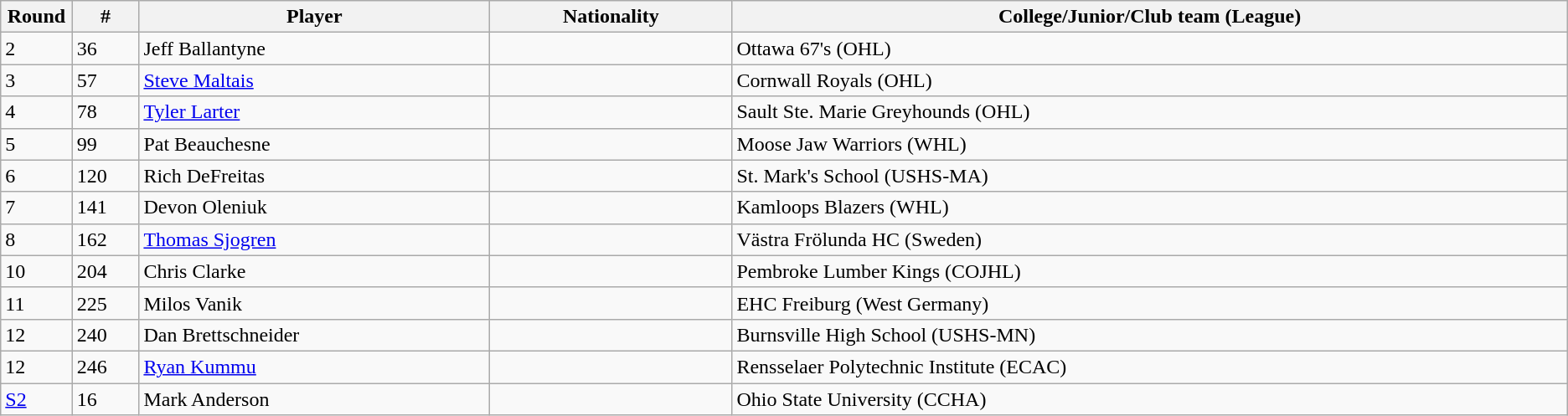<table class="wikitable">
<tr align="center">
<th bgcolor="#DDDDFF" width="4.0%">Round</th>
<th bgcolor="#DDDDFF" width="4.0%">#</th>
<th bgcolor="#DDDDFF" width="21.0%">Player</th>
<th bgcolor="#DDDDFF" width="14.5%">Nationality</th>
<th bgcolor="#DDDDFF" width="50.0%">College/Junior/Club team (League)</th>
</tr>
<tr>
<td>2</td>
<td>36</td>
<td>Jeff Ballantyne</td>
<td></td>
<td>Ottawa 67's (OHL)</td>
</tr>
<tr>
<td>3</td>
<td>57</td>
<td><a href='#'>Steve Maltais</a></td>
<td></td>
<td>Cornwall Royals (OHL)</td>
</tr>
<tr>
<td>4</td>
<td>78</td>
<td><a href='#'>Tyler Larter</a></td>
<td></td>
<td>Sault Ste. Marie Greyhounds (OHL)</td>
</tr>
<tr>
<td>5</td>
<td>99</td>
<td>Pat Beauchesne</td>
<td></td>
<td>Moose Jaw Warriors (WHL)</td>
</tr>
<tr>
<td>6</td>
<td>120</td>
<td>Rich DeFreitas</td>
<td></td>
<td>St. Mark's School (USHS-MA)</td>
</tr>
<tr>
<td>7</td>
<td>141</td>
<td>Devon Oleniuk</td>
<td></td>
<td>Kamloops Blazers (WHL)</td>
</tr>
<tr>
<td>8</td>
<td>162</td>
<td><a href='#'>Thomas Sjogren</a></td>
<td></td>
<td>Västra Frölunda HC (Sweden)</td>
</tr>
<tr>
<td>10</td>
<td>204</td>
<td>Chris Clarke</td>
<td></td>
<td>Pembroke Lumber Kings (COJHL)</td>
</tr>
<tr>
<td>11</td>
<td>225</td>
<td>Milos Vanik</td>
<td></td>
<td>EHC Freiburg (West Germany)</td>
</tr>
<tr>
<td>12</td>
<td>240</td>
<td>Dan Brettschneider</td>
<td></td>
<td>Burnsville High School (USHS-MN)</td>
</tr>
<tr>
<td>12</td>
<td>246</td>
<td><a href='#'>Ryan Kummu</a></td>
<td></td>
<td>Rensselaer Polytechnic Institute (ECAC)</td>
</tr>
<tr>
<td><a href='#'>S2</a></td>
<td>16</td>
<td>Mark Anderson</td>
<td></td>
<td>Ohio State University (CCHA)</td>
</tr>
</table>
